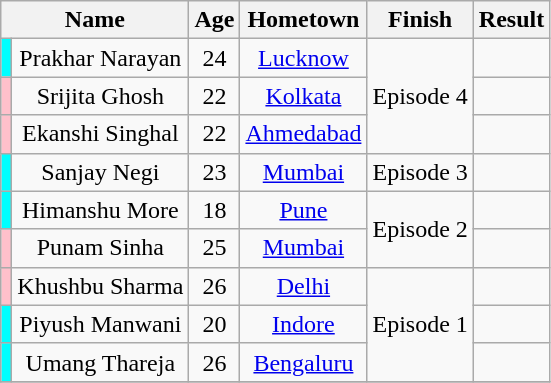<table class="wikitable sortable" style="font-size:100%; text-align: center;">
<tr>
<th colspan="2">Name</th>
<th>Age</th>
<th>Hometown</th>
<th>Finish</th>
<th>Result</th>
</tr>
<tr>
<td bgcolor="cyan"></td>
<td>Prakhar Narayan</td>
<td>24</td>
<td><a href='#'>Lucknow</a></td>
<td rowspan="3">Episode 4</td>
<td></td>
</tr>
<tr>
<td bgcolor="pink"></td>
<td>Srijita Ghosh</td>
<td>22</td>
<td><a href='#'>Kolkata</a></td>
<td></td>
</tr>
<tr>
<td bgcolor="pink"></td>
<td>Ekanshi Singhal</td>
<td>22</td>
<td><a href='#'>Ahmedabad</a></td>
<td></td>
</tr>
<tr>
<td bgcolor="cyan"></td>
<td>Sanjay Negi</td>
<td>23</td>
<td><a href='#'>Mumbai</a></td>
<td>Episode 3</td>
<td></td>
</tr>
<tr>
<td bgcolor="cyan"></td>
<td>Himanshu More</td>
<td>18</td>
<td><a href='#'>Pune</a></td>
<td rowspan="2">Episode 2</td>
<td></td>
</tr>
<tr>
<td bgcolor="pink"></td>
<td>Punam Sinha</td>
<td>25</td>
<td><a href='#'>Mumbai</a></td>
<td></td>
</tr>
<tr>
<td bgcolor="pink"></td>
<td>Khushbu Sharma</td>
<td>26</td>
<td><a href='#'>Delhi</a></td>
<td rowspan="3">Episode 1</td>
<td></td>
</tr>
<tr>
<td bgcolor="cyan"></td>
<td>Piyush Manwani</td>
<td>20</td>
<td><a href='#'>Indore</a></td>
<td></td>
</tr>
<tr>
<td bgcolor="cyan"></td>
<td>Umang Thareja</td>
<td>26</td>
<td><a href='#'>Bengaluru</a></td>
<td></td>
</tr>
<tr>
</tr>
</table>
